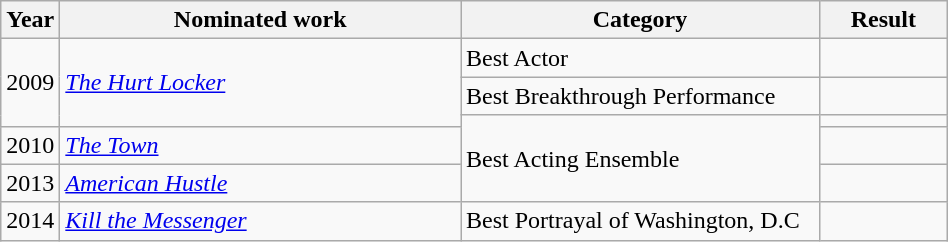<table class="wikitable sortable" width="50%">
<tr>
<th width="1%">Year</th>
<th width="45%">Nominated work</th>
<th width="40%">Category</th>
<th width="14%">Result</th>
</tr>
<tr>
<td rowspan="3">2009</td>
<td rowspan="3"><em><a href='#'>The Hurt Locker</a></em></td>
<td>Best Actor</td>
<td></td>
</tr>
<tr>
<td>Best Breakthrough Performance</td>
<td></td>
</tr>
<tr>
<td rowspan="3">Best Acting Ensemble</td>
<td></td>
</tr>
<tr>
<td>2010</td>
<td><em><a href='#'>The Town</a></em></td>
<td></td>
</tr>
<tr>
<td>2013</td>
<td><em><a href='#'>American Hustle</a></em></td>
<td></td>
</tr>
<tr>
<td>2014</td>
<td><em><a href='#'>Kill the Messenger</a></em></td>
<td>Best Portrayal of Washington, D.C </td>
<td></td>
</tr>
</table>
